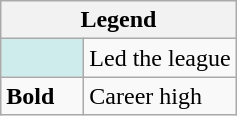<table class="wikitable mw-collapsible">
<tr>
<th colspan="2">Legend</th>
</tr>
<tr>
<td style="background:#cfecec; width:3em;"></td>
<td>Led the league</td>
</tr>
<tr>
<td><strong>Bold</strong></td>
<td>Career high</td>
</tr>
</table>
